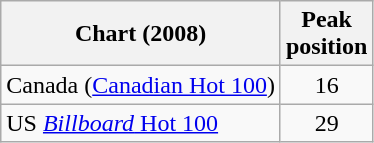<table class="wikitable">
<tr>
<th>Chart (2008)</th>
<th>Peak<br> position</th>
</tr>
<tr>
<td>Canada (<a href='#'>Canadian Hot 100</a>)</td>
<td style="text-align:center;">16</td>
</tr>
<tr>
<td>US <a href='#'><em>Billboard</em> Hot 100</a></td>
<td style="text-align:center;">29</td>
</tr>
</table>
